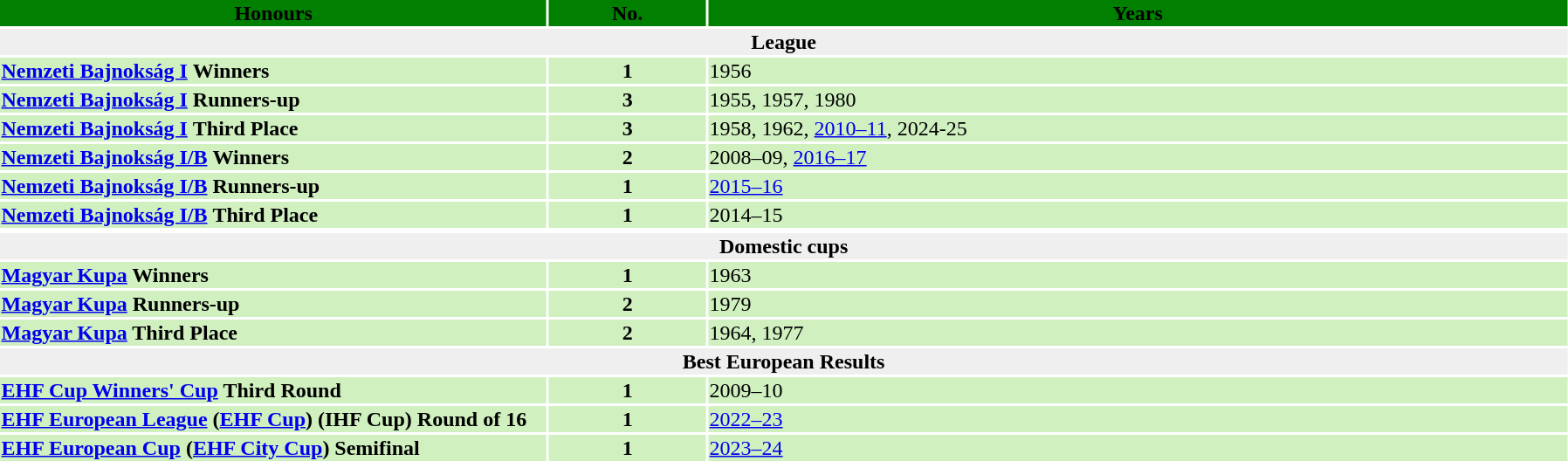<table width=95%>
<tr bgcolor=#007F00>
<th width=35%><span>  <strong>Honours</strong></span></th>
<th width=10%><span>   <strong>No.</strong></span></th>
<th !width=50%><span> <strong>Years</strong></span></th>
</tr>
<tr>
<th colspan=6 bgcolor=#EFEFEF><strong>League</strong></th>
</tr>
<tr style="background:#d0f0c0;">
<td><strong><a href='#'>Nemzeti Bajnokság I</a></strong> <strong>Winners</strong></td>
<td align=center><strong>1</strong></td>
<td>1956</td>
</tr>
<tr style="background:#d0f0c0;">
<td><strong><a href='#'>Nemzeti Bajnokság I</a></strong> <strong>Runners-up</strong></td>
<td align=center><strong>3</strong></td>
<td>1955, 1957, 1980</td>
</tr>
<tr bgcolor=#d0f0c0>
<td><strong><a href='#'>Nemzeti Bajnokság I</a></strong> <strong>Third Place</strong></td>
<td align=center><strong>3</strong></td>
<td>1958, 1962, <a href='#'>2010–11</a>, 2024-25</td>
</tr>
<tr bgcolor=#d0f0c0>
<td><strong><a href='#'>Nemzeti Bajnokság I/B</a></strong> <strong>Winners</strong></td>
<td align=center><strong>2</strong></td>
<td>2008–09, <a href='#'>2016–17</a></td>
</tr>
<tr bgcolor=#d0f0c0>
<td><strong><a href='#'>Nemzeti Bajnokság I/B</a></strong> <strong>Runners-up</strong></td>
<td align=center><strong>1</strong></td>
<td><a href='#'>2015–16</a></td>
</tr>
<tr bgcolor=#d0f0c0>
<td><strong><a href='#'>Nemzeti Bajnokság I/B</a></strong> <strong>Third Place</strong></td>
<td align=center><strong>1</strong></td>
<td>2014–15</td>
</tr>
<tr bgcolor=#d0f0c0>
</tr>
<tr>
<th colspan=6 bgcolor=#EFEFEF><strong>Domestic cups</strong></th>
</tr>
<tr bgcolor=#d0f0c0>
<td><strong><a href='#'>Magyar Kupa</a> Winners</strong></td>
<td align=center><strong>1</strong></td>
<td>1963</td>
</tr>
<tr bgcolor=#d0f0c0>
<td><strong><a href='#'>Magyar Kupa</a> Runners-up</strong></td>
<td align=center><strong>2</strong></td>
<td>1979</td>
</tr>
<tr bgcolor=#d0f0c0>
<td><strong><a href='#'>Magyar Kupa</a> Third Place</strong></td>
<td align=center><strong>2</strong></td>
<td>1964, 1977</td>
</tr>
<tr>
<th colspan=6 bgcolor=#EFEFEF><strong>Best European Results</strong></th>
</tr>
<tr bgcolor=#d0f0c0>
<td><strong><a href='#'>EHF Cup Winners' Cup</a> Third Round</strong></td>
<td align=center><strong>1</strong></td>
<td>2009–10</td>
</tr>
<tr bgcolor=#d0f0c0>
<td><strong><a href='#'>EHF European League</a> (<a href='#'>EHF Cup</a>) (IHF Cup) Round of 16</strong></td>
<td align=center><strong>1</strong></td>
<td><a href='#'>2022–23</a></td>
</tr>
<tr bgcolor=#d0f0c0>
<td><strong><a href='#'>EHF European Cup</a> (<a href='#'>EHF City Cup</a>) Semifinal</strong></td>
<td align=center><strong>1</strong></td>
<td><a href='#'>2023–24</a></td>
</tr>
<tr style="background:#aad0ff;">
</tr>
</table>
